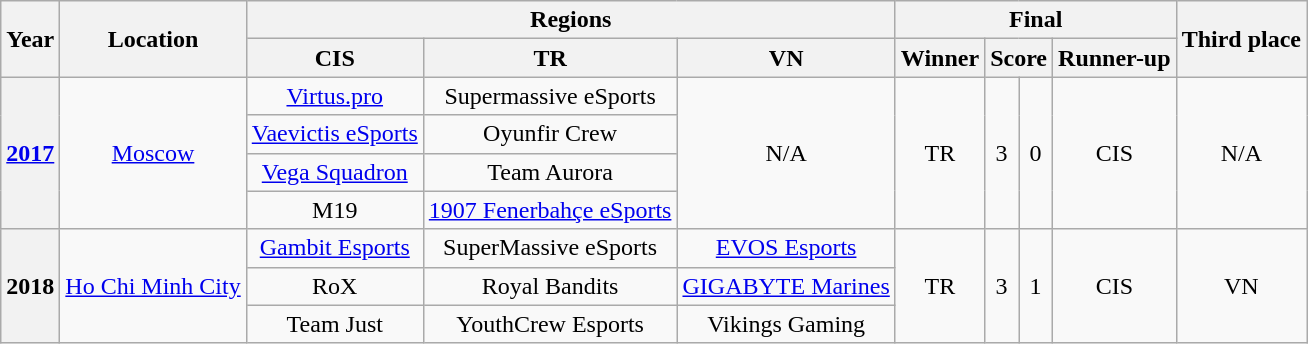<table class="wikitable" style="text-align: center">
<tr>
<th rowspan="2">Year</th>
<th rowspan="2">Location</th>
<th colspan="3">Regions</th>
<th colspan="4">Final</th>
<th rowspan="2">Third place</th>
</tr>
<tr>
<th>CIS</th>
<th>TR</th>
<th>VN</th>
<th>Winner</th>
<th colspan="2">Score</th>
<th>Runner-up</th>
</tr>
<tr>
<th rowspan="4"><a href='#'>2017</a></th>
<td rowspan="4"> <a href='#'>Moscow</a></td>
<td><a href='#'>Virtus.pro</a></td>
<td>Supermassive eSports</td>
<td rowspan="4">N/A</td>
<td rowspan="4">TR</td>
<td rowspan="4" style="text-align: center">3</td>
<td rowspan="4" style="text-align: center">0</td>
<td rowspan="4">CIS</td>
<td rowspan="4">N/A</td>
</tr>
<tr>
<td><a href='#'>Vaevictis eSports</a></td>
<td>Oyunfir Crew</td>
</tr>
<tr>
<td><a href='#'>Vega Squadron</a></td>
<td>Team Aurora</td>
</tr>
<tr>
<td>M19</td>
<td><a href='#'>1907 Fenerbahçe eSports</a></td>
</tr>
<tr>
<th rowspan="3">2018</th>
<td rowspan="3"> <a href='#'>Ho Chi Minh City</a></td>
<td><a href='#'>Gambit Esports</a></td>
<td>SuperMassive eSports</td>
<td><a href='#'>EVOS Esports</a></td>
<td rowspan="3">TR</td>
<td rowspan="3" style="text-align: center">3</td>
<td rowspan="3" style="text-align: center">1</td>
<td rowspan="3">CIS</td>
<td rowspan="3">VN</td>
</tr>
<tr>
<td>RoX</td>
<td>Royal Bandits</td>
<td><a href='#'>GIGABYTE Marines</a></td>
</tr>
<tr>
<td>Team Just</td>
<td>YouthCrew Esports</td>
<td>Vikings Gaming</td>
</tr>
</table>
